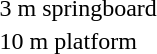<table>
<tr>
<td>3 m springboard</td>
<td></td>
<td></td>
<td></td>
</tr>
<tr>
<td>10 m platform</td>
<td></td>
<td></td>
<td></td>
</tr>
</table>
